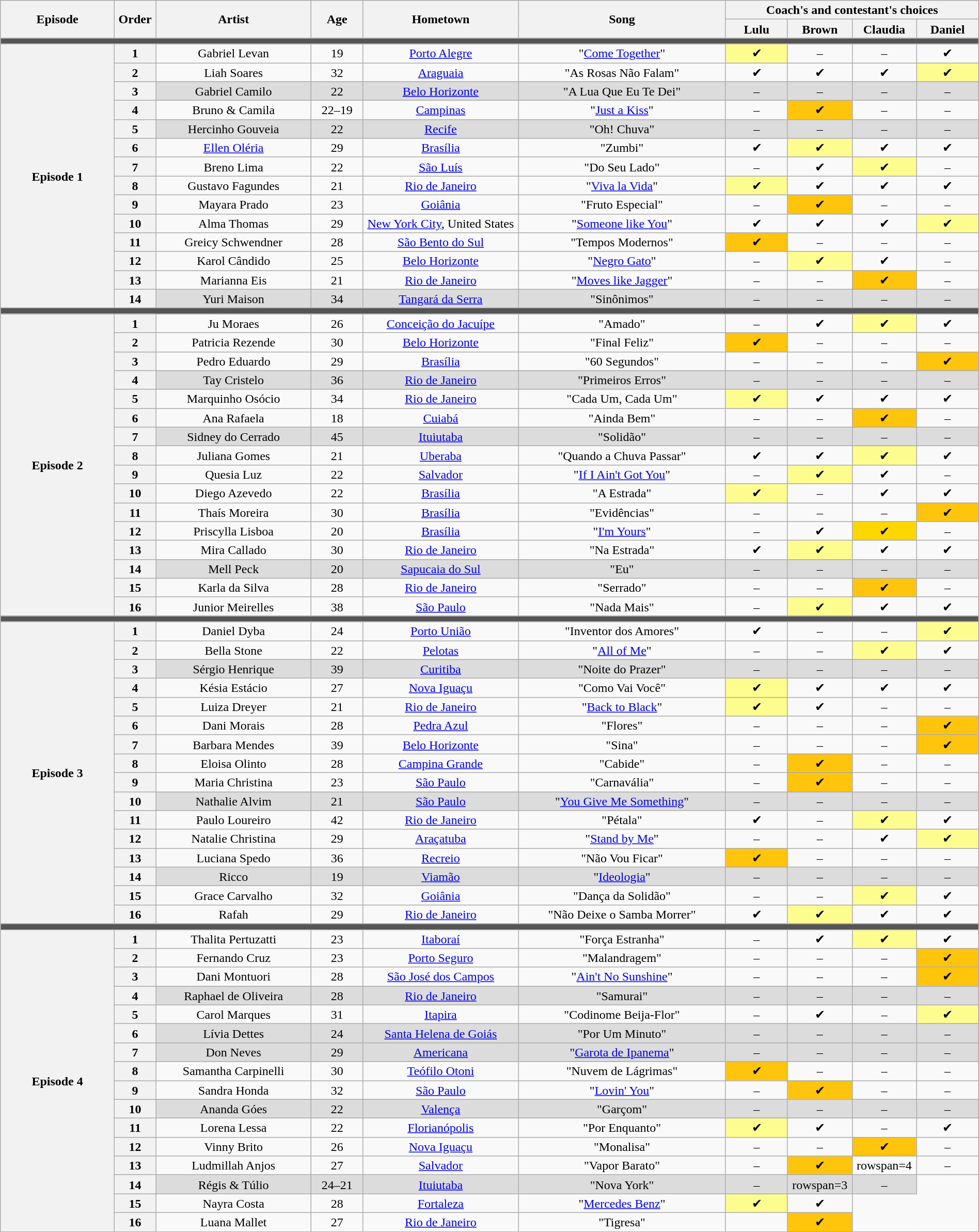<table class="wikitable" style="text-align:center; line-height:17px; width:100%;">
<tr>
<th scope="col" rowspan=2 width="11%">Episode</th>
<th scope="col" rowspan=2 width="04%">Order</th>
<th scope="col" rowspan=2 width="15%">Artist</th>
<th scope="col" rowspan=2 width="05%">Age</th>
<th scope="col" rowspan=2 width="15%">Hometown</th>
<th scope="col" rowspan=2 width="20%">Song</th>
<th scope="col" colspan=4 width="24%">Coach's and contestant's choices</th>
</tr>
<tr>
<th width="6%">Lulu</th>
<th width="6%">Brown</th>
<th width="6%">Claudia</th>
<th width="6%">Daniel</th>
</tr>
<tr>
<td colspan=10 bgcolor=555555></td>
</tr>
<tr>
<th scope="row" rowspan=14>Episode 1<br></th>
<th>1</th>
<td>Gabriel Levan</td>
<td>19</td>
<td><a href='#'>Porto Alegre</a></td>
<td>"<a href='#'>Come Together</a>"</td>
<td bgcolor="FDFC8F">✔</td>
<td>–</td>
<td>–</td>
<td>✔</td>
</tr>
<tr>
<th>2</th>
<td>Liah Soares</td>
<td>32</td>
<td><a href='#'>Araguaia</a></td>
<td>"As Rosas Não Falam"</td>
<td>✔</td>
<td>✔</td>
<td>✔</td>
<td bgcolor="FDFC8F">✔</td>
</tr>
<tr bgcolor="DCDCDC">
<th>3</th>
<td>Gabriel Camilo</td>
<td>22</td>
<td><a href='#'>Belo Horizonte</a></td>
<td>"A Lua Que Eu Te Dei"</td>
<td>–</td>
<td>–</td>
<td>–</td>
<td>–</td>
</tr>
<tr>
<th>4</th>
<td>Bruno & Camila</td>
<td>22–19</td>
<td><a href='#'>Campinas</a></td>
<td>"<a href='#'>Just a Kiss</a>"</td>
<td>–</td>
<td bgcolor="FFC40C">✔</td>
<td>–</td>
<td>–</td>
</tr>
<tr bgcolor="DCDCDC">
<th>5</th>
<td>Hercinho Gouveia</td>
<td>22</td>
<td><a href='#'>Recife</a></td>
<td>"Oh! Chuva"</td>
<td>–</td>
<td>–</td>
<td>–</td>
<td>–</td>
</tr>
<tr>
<th>6</th>
<td><a href='#'>Ellen Oléria</a></td>
<td>29</td>
<td><a href='#'>Brasília</a></td>
<td>"Zumbi"</td>
<td>✔</td>
<td bgcolor="FDFC8F">✔</td>
<td>✔</td>
<td>✔</td>
</tr>
<tr>
<th>7</th>
<td>Breno Lima</td>
<td>22</td>
<td><a href='#'>São Luís</a></td>
<td>"Do Seu Lado"</td>
<td>–</td>
<td>✔</td>
<td bgcolor="FDFC8F">✔</td>
<td>–</td>
</tr>
<tr>
<th>8</th>
<td>Gustavo Fagundes</td>
<td>21</td>
<td><a href='#'>Rio de Janeiro</a></td>
<td>"<a href='#'>Viva la Vida</a>"</td>
<td bgcolor="FDFC8F">✔</td>
<td>✔</td>
<td>✔</td>
<td>✔</td>
</tr>
<tr>
<th>9</th>
<td>Mayara Prado</td>
<td>23</td>
<td><a href='#'>Goiânia</a></td>
<td>"Fruto Especial"</td>
<td>–</td>
<td bgcolor="FFC40C">✔</td>
<td>–</td>
<td>–</td>
</tr>
<tr>
<th>10</th>
<td>Alma Thomas</td>
<td>29</td>
<td><a href='#'>New York City</a>, United States</td>
<td>"<a href='#'>Someone like You</a>"</td>
<td>✔</td>
<td>✔</td>
<td>✔</td>
<td bgcolor="FDFC8F">✔</td>
</tr>
<tr>
<th>11</th>
<td>Greicy Schwendner</td>
<td>28</td>
<td><a href='#'>São Bento do Sul</a></td>
<td>"Tempos Modernos"</td>
<td bgcolor="FFC40C">✔</td>
<td>–</td>
<td>–</td>
<td>–</td>
</tr>
<tr>
<th>12</th>
<td>Karol Cândido</td>
<td>25</td>
<td><a href='#'>Belo Horizonte</a></td>
<td>"<a href='#'>Negro Gato</a>"</td>
<td>–</td>
<td bgcolor="FDFC8F">✔</td>
<td>✔</td>
<td>–</td>
</tr>
<tr>
<th>13</th>
<td>Marianna Eis</td>
<td>21</td>
<td><a href='#'>Rio de Janeiro</a></td>
<td>"<a href='#'>Moves like Jagger</a>"</td>
<td>–</td>
<td>–</td>
<td bgcolor="FFC40C">✔</td>
<td>–</td>
</tr>
<tr bgcolor="DCDCDC">
<th>14</th>
<td>Yuri Maison</td>
<td>34</td>
<td><a href='#'>Tangará da Serra</a></td>
<td>"Sinônimos"</td>
<td>–</td>
<td>–</td>
<td>–</td>
<td>–</td>
</tr>
<tr>
<td colspan=10 bgcolor=555555></td>
</tr>
<tr>
<th scope="row" rowspan=16>Episode 2<br></th>
<th>1</th>
<td>Ju Moraes</td>
<td>26</td>
<td><a href='#'>Conceição do Jacuípe</a></td>
<td>"Amado"</td>
<td>–</td>
<td>✔</td>
<td bgcolor="FDFC8F">✔</td>
<td>✔</td>
</tr>
<tr>
<th>2</th>
<td>Patricia Rezende</td>
<td>30</td>
<td><a href='#'>Belo Horizonte</a></td>
<td>"Final Feliz"</td>
<td bgcolor="FFC40C">✔</td>
<td>–</td>
<td>–</td>
<td>–</td>
</tr>
<tr>
<th>3</th>
<td>Pedro Eduardo</td>
<td>29</td>
<td><a href='#'>Brasília</a></td>
<td>"60 Segundos"</td>
<td>–</td>
<td>–</td>
<td>–</td>
<td bgcolor="FFC40C">✔</td>
</tr>
<tr bgcolor="DCDCDC">
<th>4</th>
<td>Tay Cristelo</td>
<td>36</td>
<td><a href='#'>Rio de Janeiro</a></td>
<td>"Primeiros Erros"</td>
<td>–</td>
<td>–</td>
<td>–</td>
<td>–</td>
</tr>
<tr>
<th>5</th>
<td>Marquinho Osócio</td>
<td>34</td>
<td><a href='#'>Rio de Janeiro</a></td>
<td>"Cada Um, Cada Um"</td>
<td bgcolor="FDFC8F">✔</td>
<td>✔</td>
<td>✔</td>
<td>✔</td>
</tr>
<tr>
<th>6</th>
<td>Ana Rafaela</td>
<td>18</td>
<td><a href='#'>Cuiabá</a></td>
<td>"Ainda Bem"</td>
<td>–</td>
<td>–</td>
<td bgcolor="FFC40C">✔</td>
<td>–</td>
</tr>
<tr bgcolor="DCDCDC">
<th>7</th>
<td>Sidney do Cerrado</td>
<td>45</td>
<td><a href='#'>Ituiutaba</a></td>
<td>"Solidão"</td>
<td>–</td>
<td>–</td>
<td>–</td>
<td>–</td>
</tr>
<tr>
<th>8</th>
<td>Juliana Gomes</td>
<td>21</td>
<td><a href='#'>Uberaba</a></td>
<td>"Quando a Chuva Passar"</td>
<td>✔</td>
<td>✔</td>
<td bgcolor="FDFC8F">✔</td>
<td>✔</td>
</tr>
<tr>
<th>9</th>
<td>Quesia Luz</td>
<td>22</td>
<td><a href='#'>Salvador</a></td>
<td>"<a href='#'>If I Ain't Got You</a>"</td>
<td>–</td>
<td bgcolor="FDFC8F">✔</td>
<td>✔</td>
<td>–</td>
</tr>
<tr>
<th>10</th>
<td>Diego Azevedo</td>
<td>22</td>
<td><a href='#'>Brasília</a></td>
<td>"A Estrada"</td>
<td bgcolor="FDFC8F">✔</td>
<td>–</td>
<td>✔</td>
<td>✔</td>
</tr>
<tr>
<th>11</th>
<td>Thaís Moreira</td>
<td>30</td>
<td><a href='#'>Brasília</a></td>
<td>"Evidências"</td>
<td>–</td>
<td>–</td>
<td>–</td>
<td bgcolor="FFC40C">✔</td>
</tr>
<tr>
<th>12</th>
<td>Priscylla Lisboa</td>
<td>20</td>
<td><a href='#'>Brasília</a></td>
<td>"<a href='#'>I'm Yours</a>"</td>
<td>–</td>
<td>✔</td>
<td bgcolor="FFD700">✔</td>
<td>–</td>
</tr>
<tr>
<th>13</th>
<td>Mira Callado</td>
<td>30</td>
<td><a href='#'>Rio de Janeiro</a></td>
<td>"Na Estrada"</td>
<td>✔</td>
<td bgcolor="FDFC8F">✔</td>
<td>✔</td>
<td>✔</td>
</tr>
<tr bgcolor="DCDCDC">
<th>14</th>
<td>Mell Peck</td>
<td>20</td>
<td><a href='#'>Sapucaia do Sul</a></td>
<td>"Eu"</td>
<td>–</td>
<td>–</td>
<td>–</td>
<td>–</td>
</tr>
<tr>
<th>15</th>
<td>Karla da Silva</td>
<td>28</td>
<td><a href='#'>Rio de Janeiro</a></td>
<td>"Serrado"</td>
<td>–</td>
<td>–</td>
<td bgcolor="FFC40C">✔</td>
<td>–</td>
</tr>
<tr>
<th>16</th>
<td>Junior Meirelles</td>
<td>38</td>
<td><a href='#'>São Paulo</a></td>
<td>"Nada Mais"</td>
<td>–</td>
<td bgcolor="FDFC8F">✔</td>
<td>✔</td>
<td>✔</td>
</tr>
<tr>
<td colspan=10 bgcolor=555555></td>
</tr>
<tr>
<th scope="row" rowspan=16>Episode 3<br></th>
<th>1</th>
<td>Daniel Dyba</td>
<td>24</td>
<td><a href='#'>Porto União</a></td>
<td>"Inventor dos Amores"</td>
<td>✔</td>
<td>–</td>
<td>–</td>
<td bgcolor="FDFC8F">✔</td>
</tr>
<tr>
<th>2</th>
<td>Bella Stone</td>
<td>22</td>
<td><a href='#'>Pelotas</a></td>
<td>"<a href='#'>All of Me</a>"</td>
<td>–</td>
<td>–</td>
<td bgcolor="FDFC8F">✔</td>
<td>✔</td>
</tr>
<tr bgcolor="DCDCDC">
<th>3</th>
<td>Sérgio Henrique</td>
<td>39</td>
<td><a href='#'>Curitiba</a></td>
<td>"Noite do Prazer"</td>
<td>–</td>
<td>–</td>
<td>–</td>
<td>–</td>
</tr>
<tr>
<th>4</th>
<td>Késia Estácio</td>
<td>27</td>
<td><a href='#'>Nova Iguaçu</a></td>
<td>"Como Vai Você"</td>
<td bgcolor="FDFC8F">✔</td>
<td>✔</td>
<td>✔</td>
<td>✔</td>
</tr>
<tr>
<th>5</th>
<td>Luiza Dreyer</td>
<td>21</td>
<td><a href='#'>Rio de Janeiro</a></td>
<td>"<a href='#'>Back to Black</a>"</td>
<td bgcolor="FDFC8F">✔</td>
<td>✔</td>
<td>–</td>
<td>–</td>
</tr>
<tr>
<th>6</th>
<td>Dani Morais</td>
<td>28</td>
<td><a href='#'>Pedra Azul</a></td>
<td>"Flores"</td>
<td>–</td>
<td>–</td>
<td>–</td>
<td bgcolor="FFC40C">✔</td>
</tr>
<tr>
<th>7</th>
<td>Barbara Mendes</td>
<td>39</td>
<td><a href='#'>Belo Horizonte</a></td>
<td>"Sina"</td>
<td>–</td>
<td>–</td>
<td>–</td>
<td bgcolor="FFC40C">✔</td>
</tr>
<tr>
<th>8</th>
<td>Eloisa Olinto</td>
<td>28</td>
<td><a href='#'>Campina Grande</a></td>
<td>"Cabide"</td>
<td>–</td>
<td bgcolor="FFC40C">✔</td>
<td>–</td>
<td>–</td>
</tr>
<tr>
<th>9</th>
<td>Maria Christina</td>
<td>23</td>
<td><a href='#'>São Paulo</a></td>
<td>"Carnavália"</td>
<td>–</td>
<td bgcolor="FFC40C">✔</td>
<td>–</td>
<td>–</td>
</tr>
<tr bgcolor="DCDCDC">
<th>10</th>
<td>Nathalie Alvim</td>
<td>21</td>
<td><a href='#'>São Paulo</a></td>
<td>"<a href='#'>You Give Me Something</a>"</td>
<td>–</td>
<td>–</td>
<td>–</td>
<td>–</td>
</tr>
<tr>
<th>11</th>
<td>Paulo Loureiro</td>
<td>42</td>
<td><a href='#'>Rio de Janeiro</a></td>
<td>"Pétala"</td>
<td>✔</td>
<td>–</td>
<td bgcolor="FDFC8F">✔</td>
<td>✔</td>
</tr>
<tr>
<th>12</th>
<td>Natalie Christina</td>
<td>29</td>
<td><a href='#'>Araçatuba</a></td>
<td>"<a href='#'>Stand by Me</a>"</td>
<td>–</td>
<td>–</td>
<td>✔</td>
<td bgcolor="FDFC8F">✔</td>
</tr>
<tr>
<th>13</th>
<td>Luciana Spedo</td>
<td>36</td>
<td><a href='#'>Recreio</a></td>
<td>"Não Vou Ficar"</td>
<td bgcolor="FFC40C">✔</td>
<td>–</td>
<td>–</td>
<td>–</td>
</tr>
<tr bgcolor="DCDCDC">
<th>14</th>
<td>Ricco</td>
<td>19</td>
<td><a href='#'>Viamão</a></td>
<td>"<a href='#'>Ideologia</a>"</td>
<td>–</td>
<td>–</td>
<td>–</td>
<td>–</td>
</tr>
<tr>
<th>15</th>
<td>Grace Carvalho</td>
<td>32</td>
<td><a href='#'>Goiânia</a></td>
<td>"Dança da Solidão"</td>
<td>–</td>
<td>–</td>
<td bgcolor="FDFC8F">✔</td>
<td>✔</td>
</tr>
<tr>
<th>16</th>
<td>Rafah</td>
<td>29</td>
<td><a href='#'>Rio de Janeiro</a></td>
<td>"Não Deixe o Samba Morrer"</td>
<td>✔</td>
<td bgcolor="FDFC8F">✔</td>
<td>✔</td>
<td>✔</td>
</tr>
<tr>
<td colspan=10 bgcolor=555555></td>
</tr>
<tr>
<th scope="row" rowspan=16>Episode 4<br></th>
<th>1</th>
<td>Thalita Pertuzatti</td>
<td>23</td>
<td><a href='#'>Itaboraí</a></td>
<td>"Força Estranha"</td>
<td>–</td>
<td>✔</td>
<td bgcolor="FDFC8F">✔</td>
<td>✔</td>
</tr>
<tr>
<th>2</th>
<td>Fernando Cruz</td>
<td>23</td>
<td><a href='#'>Porto Seguro</a></td>
<td>"Malandragem"</td>
<td>–</td>
<td>–</td>
<td>–</td>
<td bgcolor="FFC40C">✔</td>
</tr>
<tr>
<th>3</th>
<td>Dani Montuori</td>
<td>28</td>
<td><a href='#'>São José dos Campos</a></td>
<td>"<a href='#'>Ain't No Sunshine</a>"</td>
<td>–</td>
<td>–</td>
<td>–</td>
<td bgcolor="FFC40C">✔</td>
</tr>
<tr bgcolor="DCDCDC">
<th>4</th>
<td>Raphael de Oliveira</td>
<td>28</td>
<td><a href='#'>Rio de Janeiro</a></td>
<td>"Samurai"</td>
<td>–</td>
<td>–</td>
<td>–</td>
<td>–</td>
</tr>
<tr>
<th>5</th>
<td>Carol Marques</td>
<td>31</td>
<td><a href='#'>Itapira</a></td>
<td>"Codinome Beija-Flor"</td>
<td>–</td>
<td>✔</td>
<td>–</td>
<td bgcolor="FDFC8F">✔</td>
</tr>
<tr bgcolor="DCDCDC">
<th>6</th>
<td>Lívia Dettes</td>
<td>24</td>
<td><a href='#'>Santa Helena de Goiás</a></td>
<td>"Por Um Minuto"</td>
<td>–</td>
<td>–</td>
<td>–</td>
<td>–</td>
</tr>
<tr bgcolor="DCDCDC">
<th>7</th>
<td>Don Neves</td>
<td>29</td>
<td><a href='#'>Americana</a></td>
<td>"<a href='#'>Garota de Ipanema</a>"</td>
<td>–</td>
<td>–</td>
<td>–</td>
<td>–</td>
</tr>
<tr>
<th>8</th>
<td>Samantha Carpinelli</td>
<td>30</td>
<td><a href='#'>Teófilo Otoni</a></td>
<td>"Nuvem de Lágrimas"</td>
<td bgcolor="FFC40C">✔</td>
<td>–</td>
<td>–</td>
<td>–</td>
</tr>
<tr>
<th>9</th>
<td>Sandra Honda</td>
<td>32</td>
<td><a href='#'>São Paulo</a></td>
<td>"<a href='#'>Lovin' You</a>"</td>
<td>–</td>
<td bgcolor="FFC40C">✔</td>
<td>–</td>
<td>–</td>
</tr>
<tr bgcolor="DCDCDC">
<th>10</th>
<td>Ananda Góes</td>
<td>22</td>
<td><a href='#'>Valença</a></td>
<td>"Garçom"</td>
<td>–</td>
<td>–</td>
<td>–</td>
<td>–</td>
</tr>
<tr>
<th>11</th>
<td>Lorena Lessa</td>
<td>22</td>
<td><a href='#'>Florianópolis</a></td>
<td>"Por Enquanto"</td>
<td bgcolor="FDFC8F">✔</td>
<td>✔</td>
<td>–</td>
<td>✔</td>
</tr>
<tr>
<th>12</th>
<td>Vinny Brito</td>
<td>26</td>
<td><a href='#'>Nova Iguaçu</a></td>
<td>"Monalisa"</td>
<td>–</td>
<td>–</td>
<td bgcolor="FFC40C">✔</td>
<td>–</td>
</tr>
<tr>
<th>13</th>
<td>Ludmillah Anjos</td>
<td>27</td>
<td><a href='#'>Salvador</a></td>
<td>"Vapor Barato"</td>
<td>–</td>
<td bgcolor="FFC40C">✔</td>
<td>rowspan=4 </td>
<td>–</td>
</tr>
<tr bgcolor="DCDCDC">
<th>14</th>
<td>Régis & Túlio</td>
<td>24–21</td>
<td><a href='#'>Ituiutaba</a></td>
<td>"Nova York"</td>
<td>–</td>
<td>rowspan=3 </td>
<td>–</td>
</tr>
<tr>
<th>15</th>
<td>Nayra Costa</td>
<td>28</td>
<td><a href='#'>Fortaleza</a></td>
<td>"<a href='#'>Mercedes Benz</a>"</td>
<td bgcolor="FDFC8F">✔</td>
<td>✔</td>
</tr>
<tr>
<th>16</th>
<td>Luana Mallet</td>
<td>27</td>
<td><a href='#'>Rio de Janeiro</a></td>
<td>"Tigresa"</td>
<td></td>
<td bgcolor="FFC40C">✔</td>
</tr>
<tr>
</tr>
</table>
